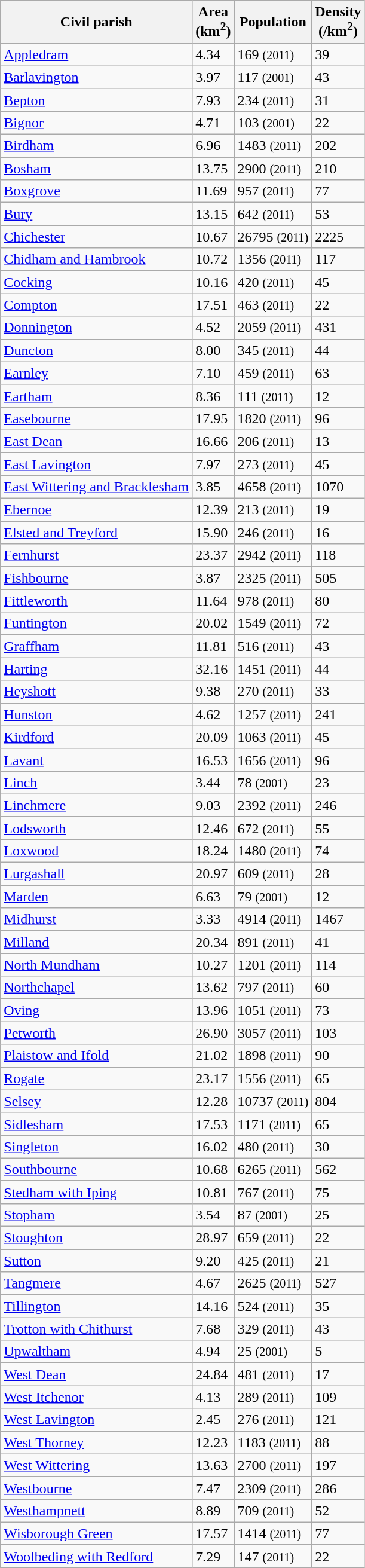<table class="wikitable sortable">
<tr>
<th>Civil parish</th>
<th>Area<br>(km<sup>2</sup>)</th>
<th>Population</th>
<th>Density<br>(/km<sup>2</sup>)</th>
</tr>
<tr>
<td><a href='#'>Appledram</a></td>
<td>4.34</td>
<td>169 <small>(2011)</small></td>
<td>39</td>
</tr>
<tr>
<td><a href='#'>Barlavington</a></td>
<td>3.97</td>
<td>117 <small>(2001)</small></td>
<td>43</td>
</tr>
<tr>
<td><a href='#'>Bepton</a></td>
<td>7.93</td>
<td>234 <small>(2011)</small></td>
<td>31</td>
</tr>
<tr>
<td><a href='#'>Bignor</a></td>
<td>4.71</td>
<td>103 <small>(2001)</small></td>
<td>22</td>
</tr>
<tr>
<td><a href='#'>Birdham</a></td>
<td>6.96</td>
<td>1483 <small>(2011)</small></td>
<td>202</td>
</tr>
<tr>
<td><a href='#'>Bosham</a></td>
<td>13.75</td>
<td>2900 <small>(2011)</small></td>
<td>210</td>
</tr>
<tr>
<td><a href='#'>Boxgrove</a></td>
<td>11.69</td>
<td>957 <small>(2011)</small></td>
<td>77</td>
</tr>
<tr>
<td><a href='#'>Bury</a></td>
<td>13.15</td>
<td>642 <small>(2011)</small></td>
<td>53</td>
</tr>
<tr>
<td><a href='#'>Chichester</a></td>
<td>10.67</td>
<td>26795 <small>(2011)</small></td>
<td>2225</td>
</tr>
<tr>
<td><a href='#'>Chidham and Hambrook</a></td>
<td>10.72</td>
<td>1356 <small>(2011)</small></td>
<td>117</td>
</tr>
<tr>
<td><a href='#'>Cocking</a></td>
<td>10.16</td>
<td>420 <small>(2011)</small></td>
<td>45</td>
</tr>
<tr>
<td><a href='#'>Compton</a></td>
<td>17.51</td>
<td>463 <small>(2011)</small></td>
<td>22</td>
</tr>
<tr>
<td><a href='#'>Donnington</a></td>
<td>4.52</td>
<td>2059 <small>(2011)</small></td>
<td>431</td>
</tr>
<tr>
<td><a href='#'>Duncton</a></td>
<td>8.00</td>
<td>345 <small>(2011)</small></td>
<td>44</td>
</tr>
<tr>
<td><a href='#'>Earnley</a></td>
<td>7.10</td>
<td>459 <small>(2011)</small></td>
<td>63</td>
</tr>
<tr>
<td><a href='#'>Eartham</a></td>
<td>8.36</td>
<td>111 <small>(2011)</small></td>
<td>12</td>
</tr>
<tr>
<td><a href='#'>Easebourne</a></td>
<td>17.95</td>
<td>1820 <small>(2011)</small></td>
<td>96</td>
</tr>
<tr>
<td><a href='#'>East Dean</a></td>
<td>16.66</td>
<td>206 <small>(2011)</small></td>
<td>13</td>
</tr>
<tr>
<td><a href='#'>East Lavington</a></td>
<td>7.97</td>
<td>273 <small>(2011)</small></td>
<td>45</td>
</tr>
<tr>
<td><a href='#'>East Wittering and Bracklesham</a></td>
<td>3.85</td>
<td>4658 <small>(2011)</small></td>
<td>1070</td>
</tr>
<tr>
<td><a href='#'>Ebernoe</a></td>
<td>12.39</td>
<td>213 <small>(2011)</small></td>
<td>19</td>
</tr>
<tr>
<td><a href='#'>Elsted and Treyford</a></td>
<td>15.90</td>
<td>246 <small>(2011)</small></td>
<td>16</td>
</tr>
<tr>
<td><a href='#'>Fernhurst</a></td>
<td>23.37</td>
<td>2942 <small>(2011)</small></td>
<td>118</td>
</tr>
<tr>
<td><a href='#'>Fishbourne</a></td>
<td>3.87</td>
<td>2325 <small>(2011)</small></td>
<td>505</td>
</tr>
<tr>
<td><a href='#'>Fittleworth</a></td>
<td>11.64</td>
<td>978 <small>(2011)</small></td>
<td>80</td>
</tr>
<tr>
<td><a href='#'>Funtington</a></td>
<td>20.02</td>
<td>1549 <small>(2011)</small></td>
<td>72</td>
</tr>
<tr>
<td><a href='#'>Graffham</a></td>
<td>11.81</td>
<td>516 <small>(2011)</small></td>
<td>43</td>
</tr>
<tr>
<td><a href='#'>Harting</a></td>
<td>32.16</td>
<td>1451 <small>(2011)</small></td>
<td>44</td>
</tr>
<tr>
<td><a href='#'>Heyshott</a></td>
<td>9.38</td>
<td>270 <small>(2011)</small></td>
<td>33</td>
</tr>
<tr>
<td><a href='#'>Hunston</a></td>
<td>4.62</td>
<td>1257 <small>(2011)</small></td>
<td>241</td>
</tr>
<tr>
<td><a href='#'>Kirdford</a></td>
<td>20.09</td>
<td>1063 <small>(2011)</small></td>
<td>45</td>
</tr>
<tr>
<td><a href='#'>Lavant</a></td>
<td>16.53</td>
<td>1656 <small>(2011)</small></td>
<td>96</td>
</tr>
<tr>
<td><a href='#'>Linch</a></td>
<td>3.44</td>
<td>78 <small>(2001)</small></td>
<td>23</td>
</tr>
<tr>
<td><a href='#'>Linchmere</a></td>
<td>9.03</td>
<td>2392 <small>(2011)</small></td>
<td>246</td>
</tr>
<tr>
<td><a href='#'>Lodsworth</a></td>
<td>12.46</td>
<td>672 <small>(2011)</small></td>
<td>55</td>
</tr>
<tr>
<td><a href='#'>Loxwood</a></td>
<td>18.24</td>
<td>1480 <small>(2011)</small></td>
<td>74</td>
</tr>
<tr>
<td><a href='#'>Lurgashall</a></td>
<td>20.97</td>
<td>609 <small>(2011)</small></td>
<td>28</td>
</tr>
<tr>
<td><a href='#'>Marden</a></td>
<td>6.63</td>
<td>79 <small>(2001)</small></td>
<td>12</td>
</tr>
<tr>
<td><a href='#'>Midhurst</a></td>
<td>3.33</td>
<td>4914 <small>(2011)</small></td>
<td>1467</td>
</tr>
<tr>
<td><a href='#'>Milland</a></td>
<td>20.34</td>
<td>891 <small>(2011)</small></td>
<td>41</td>
</tr>
<tr>
<td><a href='#'>North Mundham</a></td>
<td>10.27</td>
<td>1201 <small>(2011)</small></td>
<td>114</td>
</tr>
<tr>
<td><a href='#'>Northchapel</a></td>
<td>13.62</td>
<td>797 <small>(2011)</small></td>
<td>60</td>
</tr>
<tr>
<td><a href='#'>Oving</a></td>
<td>13.96</td>
<td>1051 <small>(2011)</small></td>
<td>73</td>
</tr>
<tr>
<td><a href='#'>Petworth</a></td>
<td>26.90</td>
<td>3057 <small>(2011)</small></td>
<td>103</td>
</tr>
<tr>
<td><a href='#'>Plaistow and Ifold</a></td>
<td>21.02</td>
<td>1898 <small>(2011)</small></td>
<td>90</td>
</tr>
<tr>
<td><a href='#'>Rogate</a></td>
<td>23.17</td>
<td>1556 <small>(2011)</small></td>
<td>65</td>
</tr>
<tr>
<td><a href='#'>Selsey</a></td>
<td>12.28</td>
<td>10737 <small>(2011)</small></td>
<td>804</td>
</tr>
<tr>
<td><a href='#'>Sidlesham</a></td>
<td>17.53</td>
<td>1171 <small>(2011)</small></td>
<td>65</td>
</tr>
<tr>
<td><a href='#'>Singleton</a></td>
<td>16.02</td>
<td>480 <small>(2011)</small></td>
<td>30</td>
</tr>
<tr>
<td><a href='#'>Southbourne</a></td>
<td>10.68</td>
<td>6265 <small>(2011)</small></td>
<td>562</td>
</tr>
<tr>
<td><a href='#'>Stedham with Iping</a></td>
<td>10.81</td>
<td>767 <small>(2011)</small></td>
<td>75</td>
</tr>
<tr>
<td><a href='#'>Stopham</a></td>
<td>3.54</td>
<td>87 <small>(2001)</small></td>
<td>25</td>
</tr>
<tr>
<td><a href='#'>Stoughton</a></td>
<td>28.97</td>
<td>659 <small>(2011)</small></td>
<td>22</td>
</tr>
<tr>
<td><a href='#'>Sutton</a></td>
<td>9.20</td>
<td>425 <small>(2011)</small></td>
<td>21</td>
</tr>
<tr>
<td><a href='#'>Tangmere</a></td>
<td>4.67</td>
<td>2625 <small>(2011)</small></td>
<td>527</td>
</tr>
<tr>
<td><a href='#'>Tillington</a></td>
<td>14.16</td>
<td>524 <small>(2011)</small></td>
<td>35</td>
</tr>
<tr>
<td><a href='#'>Trotton with Chithurst</a></td>
<td>7.68</td>
<td>329 <small>(2011)</small></td>
<td>43</td>
</tr>
<tr>
<td><a href='#'>Upwaltham</a></td>
<td>4.94</td>
<td>25 <small>(2001)</small></td>
<td>5</td>
</tr>
<tr>
<td><a href='#'>West Dean</a></td>
<td>24.84</td>
<td>481 <small>(2011)</small></td>
<td>17</td>
</tr>
<tr>
<td><a href='#'>West Itchenor</a></td>
<td>4.13</td>
<td>289 <small>(2011)</small></td>
<td>109</td>
</tr>
<tr>
<td><a href='#'>West Lavington</a></td>
<td>2.45</td>
<td>276 <small>(2011)</small></td>
<td>121</td>
</tr>
<tr>
<td><a href='#'>West Thorney</a></td>
<td>12.23</td>
<td>1183 <small>(2011)</small></td>
<td>88</td>
</tr>
<tr>
<td><a href='#'>West Wittering</a></td>
<td>13.63</td>
<td>2700 <small>(2011)</small></td>
<td>197</td>
</tr>
<tr>
<td><a href='#'>Westbourne</a></td>
<td>7.47</td>
<td>2309 <small>(2011)</small></td>
<td>286</td>
</tr>
<tr>
<td><a href='#'>Westhampnett</a></td>
<td>8.89</td>
<td>709 <small>(2011)</small></td>
<td>52</td>
</tr>
<tr>
<td><a href='#'>Wisborough Green</a></td>
<td>17.57</td>
<td>1414 <small>(2011)</small></td>
<td>77</td>
</tr>
<tr>
<td><a href='#'>Woolbeding with Redford</a></td>
<td>7.29</td>
<td>147 <small>(2011)</small></td>
<td>22</td>
</tr>
</table>
